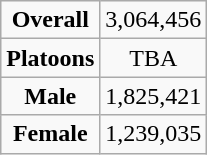<table class="wikitable" style="text-align:center">
<tr>
<td><strong>Overall</strong></td>
<td>3,064,456</td>
</tr>
<tr>
<td><strong>Platoons</strong></td>
<td>TBA</td>
</tr>
<tr>
<td><strong>Male</strong></td>
<td>1,825,421</td>
</tr>
<tr>
<td><strong>Female</strong></td>
<td>1,239,035</td>
</tr>
</table>
